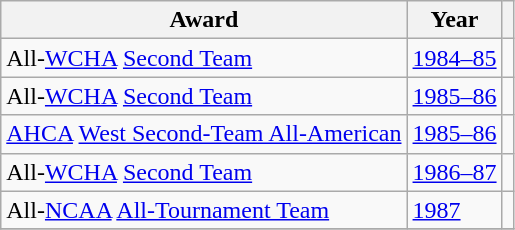<table class="wikitable">
<tr>
<th>Award</th>
<th>Year</th>
<th></th>
</tr>
<tr>
<td>All-<a href='#'>WCHA</a> <a href='#'>Second Team</a></td>
<td><a href='#'>1984–85</a></td>
<td></td>
</tr>
<tr>
<td>All-<a href='#'>WCHA</a> <a href='#'>Second Team</a></td>
<td><a href='#'>1985–86</a></td>
<td></td>
</tr>
<tr>
<td><a href='#'>AHCA</a> <a href='#'>West Second-Team All-American</a></td>
<td><a href='#'>1985–86</a></td>
<td></td>
</tr>
<tr>
<td>All-<a href='#'>WCHA</a> <a href='#'>Second Team</a></td>
<td><a href='#'>1986–87</a></td>
<td></td>
</tr>
<tr>
<td>All-<a href='#'>NCAA</a> <a href='#'>All-Tournament Team</a></td>
<td><a href='#'>1987</a></td>
<td></td>
</tr>
<tr>
</tr>
</table>
